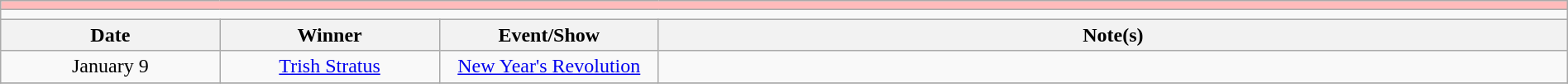<table class="wikitable" style="text-align:center; width:100%;">
<tr style="background:#FBB;">
<td colspan="5"></td>
</tr>
<tr>
<td colspan="5"><strong></strong></td>
</tr>
<tr>
<th width=14%>Date</th>
<th width=14%>Winner</th>
<th width=14%>Event/Show</th>
<th width=58%>Note(s)</th>
</tr>
<tr>
<td>January 9</td>
<td><a href='#'>Trish Stratus</a></td>
<td><a href='#'>New Year's Revolution</a></td>
<td></td>
</tr>
<tr>
</tr>
</table>
